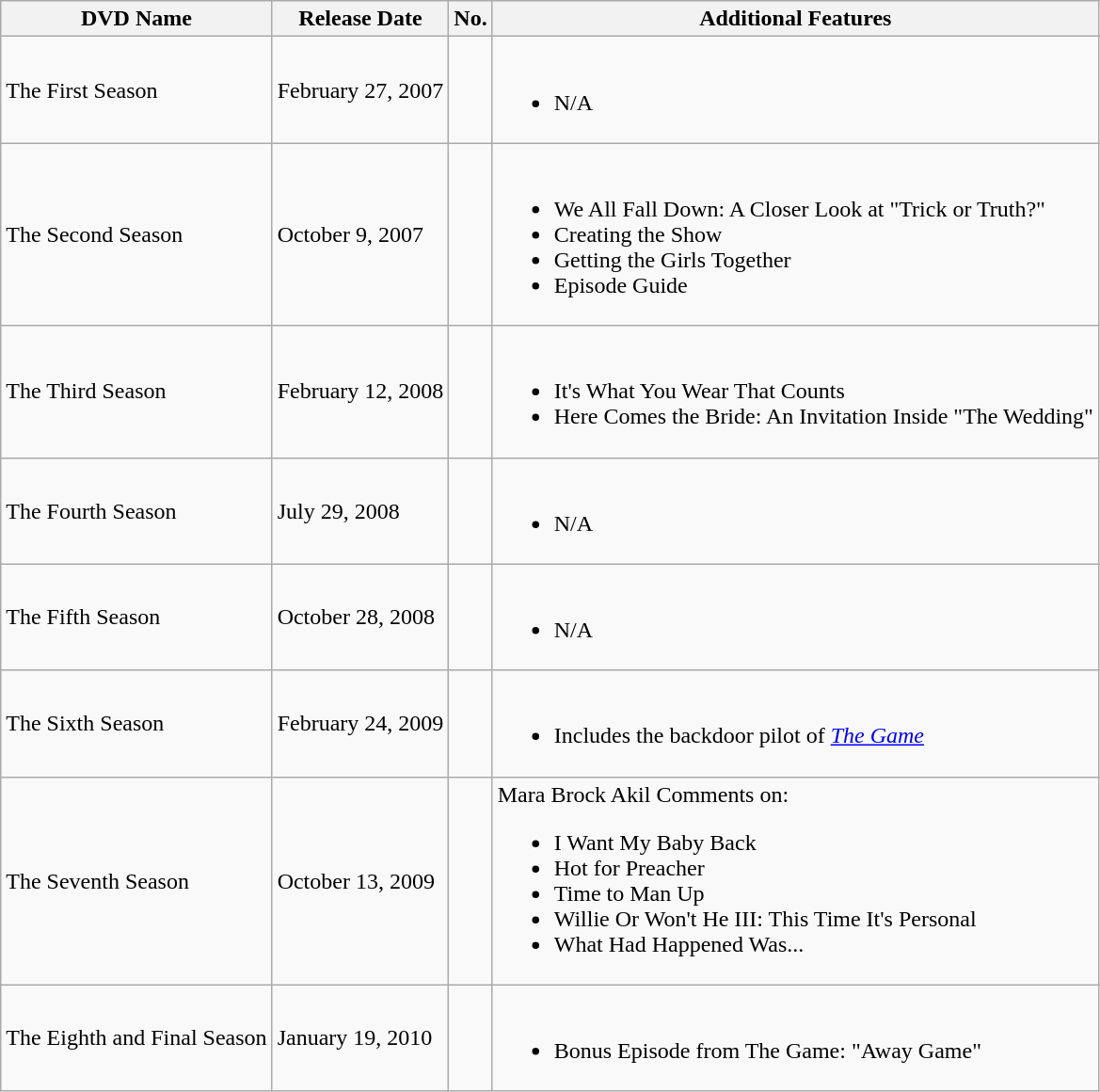<table class="wikitable">
<tr>
<th>DVD Name</th>
<th>Release Date</th>
<th>No.</th>
<th>Additional Features</th>
</tr>
<tr>
<td>The First Season</td>
<td>February 27, 2007</td>
<td></td>
<td><br><ul><li>N/A</li></ul></td>
</tr>
<tr>
<td>The Second Season</td>
<td>October 9, 2007</td>
<td></td>
<td><br><ul><li>We All Fall Down: A Closer Look at "Trick or Truth?"</li><li>Creating the Show</li><li>Getting the Girls Together</li><li>Episode Guide</li></ul></td>
</tr>
<tr>
<td>The Third Season</td>
<td>February 12, 2008</td>
<td></td>
<td><br><ul><li>It's What You Wear That Counts</li><li>Here Comes the Bride: An Invitation Inside "The Wedding"</li></ul></td>
</tr>
<tr>
<td>The Fourth Season</td>
<td>July 29, 2008</td>
<td></td>
<td><br><ul><li>N/A</li></ul></td>
</tr>
<tr>
<td>The Fifth Season</td>
<td>October 28, 2008</td>
<td></td>
<td><br><ul><li>N/A</li></ul></td>
</tr>
<tr>
<td>The Sixth Season</td>
<td>February 24, 2009</td>
<td></td>
<td><br><ul><li>Includes the backdoor pilot of <em><a href='#'>The Game</a></em></li></ul></td>
</tr>
<tr>
<td>The Seventh Season</td>
<td>October 13, 2009</td>
<td></td>
<td>Mara Brock Akil Comments on:<br><ul><li>I Want My Baby Back</li><li>Hot for Preacher</li><li>Time to Man Up</li><li>Willie Or Won't He III: This Time It's Personal</li><li>What Had Happened Was...</li></ul></td>
</tr>
<tr>
<td>The Eighth and Final Season</td>
<td>January 19, 2010</td>
<td></td>
<td><br><ul><li>Bonus Episode from The Game: "Away Game"</li></ul></td>
</tr>
</table>
